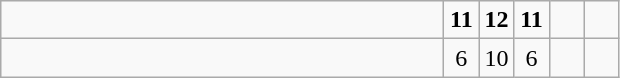<table class="wikitable">
<tr>
<td style="width:18em"><strong></strong></td>
<td align=center style="width:1em"><strong>11</strong></td>
<td align=center style="width:1em"><strong>12</strong></td>
<td align=center style="width:1em"><strong>11</strong></td>
<td align=center style="width:1em"></td>
<td align=center style="width:1em"></td>
</tr>
<tr>
<td style="width:18em"></td>
<td align=center style="width:1em">6</td>
<td align=center style="width:1em">10</td>
<td align=center style="width:1em">6</td>
<td align=center style="width:1em"></td>
<td align=center style="width:1em"></td>
</tr>
</table>
